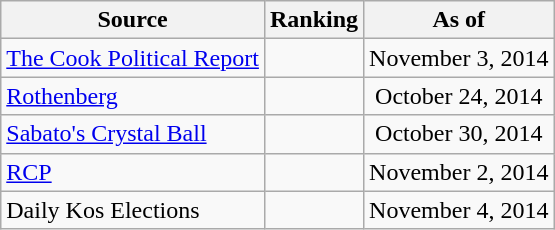<table class="wikitable" style="text-align:center">
<tr>
<th>Source</th>
<th>Ranking</th>
<th>As of</th>
</tr>
<tr>
<td align=left><a href='#'>The Cook Political Report</a></td>
<td></td>
<td>November 3, 2014</td>
</tr>
<tr>
<td align=left><a href='#'>Rothenberg</a></td>
<td></td>
<td>October 24, 2014</td>
</tr>
<tr>
<td align=left><a href='#'>Sabato's Crystal Ball</a></td>
<td></td>
<td>October 30, 2014</td>
</tr>
<tr>
<td align="left"><a href='#'>RCP</a></td>
<td></td>
<td>November 2, 2014</td>
</tr>
<tr>
<td align=left>Daily Kos Elections</td>
<td></td>
<td>November 4, 2014</td>
</tr>
</table>
